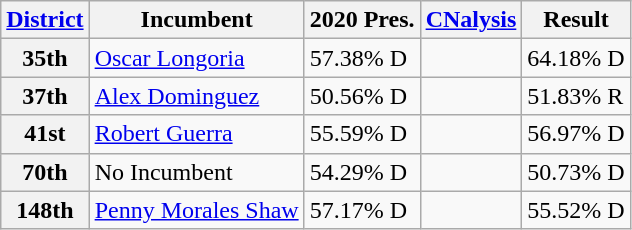<table class="wikitable sortable">
<tr>
<th><a href='#'>District</a></th>
<th>Incumbent</th>
<th>2020 Pres.</th>
<th><a href='#'>CNalysis</a></th>
<th>Result</th>
</tr>
<tr>
<th>35th</th>
<td><a href='#'>Oscar Longoria</a></td>
<td>57.38% D</td>
<td></td>
<td>64.18% D</td>
</tr>
<tr>
<th>37th</th>
<td><a href='#'>Alex Dominguez</a></td>
<td>50.56% D</td>
<td></td>
<td>51.83% R</td>
</tr>
<tr>
<th>41st</th>
<td><a href='#'>Robert Guerra</a></td>
<td>55.59% D</td>
<td></td>
<td>56.97% D</td>
</tr>
<tr>
<th>70th</th>
<td>No Incumbent</td>
<td>54.29% D</td>
<td></td>
<td>50.73% D</td>
</tr>
<tr>
<th>148th</th>
<td><a href='#'>Penny Morales Shaw</a></td>
<td>57.17% D</td>
<td></td>
<td>55.52% D</td>
</tr>
</table>
